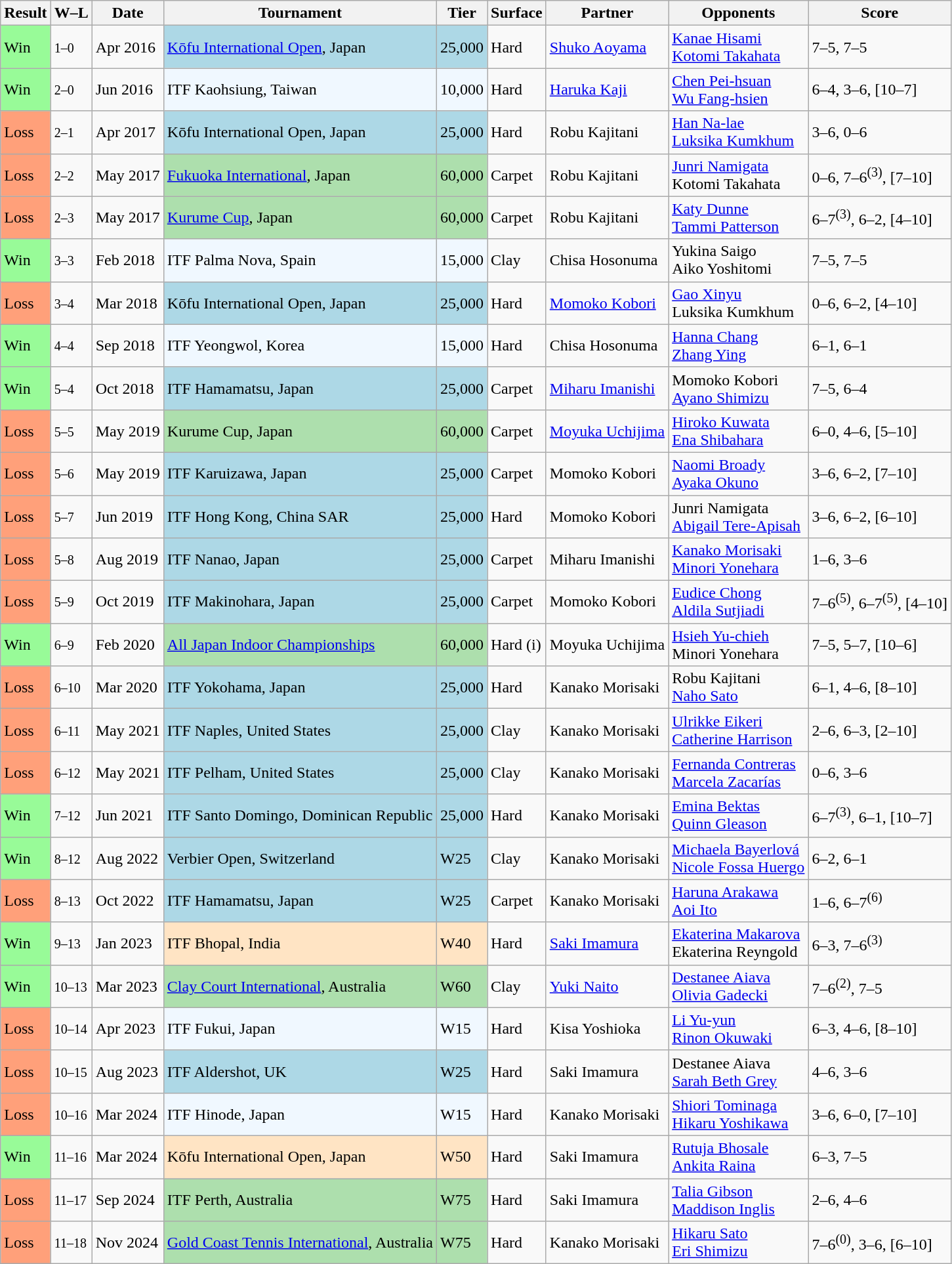<table class="sortable wikitable">
<tr>
<th>Result</th>
<th class="unsortable">W–L</th>
<th>Date</th>
<th>Tournament</th>
<th>Tier</th>
<th>Surface</th>
<th>Partner</th>
<th>Opponents</th>
<th class="unsortable">Score</th>
</tr>
<tr>
<td style="background:#98fb98;">Win</td>
<td><small>1–0</small></td>
<td>Apr 2016</td>
<td style="background:lightblue;"><a href='#'>Kōfu International Open</a>, Japan</td>
<td style="background:lightblue;">25,000</td>
<td>Hard</td>
<td> <a href='#'>Shuko Aoyama</a></td>
<td> <a href='#'>Kanae Hisami</a> <br>  <a href='#'>Kotomi Takahata</a></td>
<td>7–5, 7–5</td>
</tr>
<tr>
<td style="background:#98fb98;">Win</td>
<td><small>2–0</small></td>
<td>Jun 2016</td>
<td style="background:#f0f8ff;">ITF Kaohsiung, Taiwan</td>
<td style="background:#f0f8ff;">10,000</td>
<td>Hard</td>
<td> <a href='#'>Haruka Kaji</a></td>
<td> <a href='#'>Chen Pei-hsuan</a> <br>  <a href='#'>Wu Fang-hsien</a></td>
<td>6–4, 3–6, [10–7]</td>
</tr>
<tr>
<td style="background:#ffa07a;">Loss</td>
<td><small>2–1</small></td>
<td>Apr 2017</td>
<td style="background:lightblue;">Kōfu International Open, Japan</td>
<td style="background:lightblue;">25,000</td>
<td>Hard</td>
<td> Robu Kajitani</td>
<td> <a href='#'>Han Na-lae</a> <br>  <a href='#'>Luksika Kumkhum</a></td>
<td>3–6, 0–6</td>
</tr>
<tr>
<td style="background:#ffa07a;">Loss</td>
<td><small>2–2</small></td>
<td>May 2017</td>
<td style="background:#addfad;"><a href='#'>Fukuoka International</a>, Japan</td>
<td style="background:#addfad;">60,000</td>
<td>Carpet</td>
<td> Robu Kajitani</td>
<td> <a href='#'>Junri Namigata</a> <br>  Kotomi Takahata</td>
<td>0–6, 7–6<sup>(3)</sup>, [7–10]</td>
</tr>
<tr>
<td style="background:#ffa07a;">Loss</td>
<td><small>2–3</small></td>
<td>May 2017</td>
<td style="background:#addfad;"><a href='#'>Kurume Cup</a>, Japan</td>
<td style="background:#addfad;">60,000</td>
<td>Carpet</td>
<td> Robu Kajitani</td>
<td> <a href='#'>Katy Dunne</a> <br>  <a href='#'>Tammi Patterson</a></td>
<td>6–7<sup>(3)</sup>, 6–2, [4–10]</td>
</tr>
<tr>
<td style="background:#98fb98;">Win</td>
<td><small>3–3</small></td>
<td>Feb 2018</td>
<td style="background:#f0f8ff;">ITF Palma Nova, Spain</td>
<td style="background:#f0f8ff;">15,000</td>
<td>Clay</td>
<td> Chisa Hosonuma</td>
<td> Yukina Saigo <br>  Aiko Yoshitomi</td>
<td>7–5, 7–5</td>
</tr>
<tr>
<td style="background:#ffa07a;">Loss</td>
<td><small>3–4</small></td>
<td>Mar 2018</td>
<td style="background:lightblue;">Kōfu International Open, Japan</td>
<td style="background:lightblue;">25,000</td>
<td>Hard</td>
<td> <a href='#'>Momoko Kobori</a></td>
<td> <a href='#'>Gao Xinyu</a> <br>  Luksika Kumkhum</td>
<td>0–6, 6–2, [4–10]</td>
</tr>
<tr>
<td style="background:#98fb98;">Win</td>
<td><small>4–4</small></td>
<td>Sep 2018</td>
<td style="background:#f0f8ff;">ITF Yeongwol, Korea</td>
<td style="background:#f0f8ff;">15,000</td>
<td>Hard</td>
<td> Chisa Hosonuma</td>
<td> <a href='#'>Hanna Chang</a> <br>  <a href='#'>Zhang Ying</a></td>
<td>6–1, 6–1</td>
</tr>
<tr>
<td style="background:#98fb98;">Win</td>
<td><small>5–4</small></td>
<td>Oct 2018</td>
<td style="background:lightblue;">ITF Hamamatsu, Japan</td>
<td style="background:lightblue;">25,000</td>
<td>Carpet</td>
<td> <a href='#'>Miharu Imanishi</a></td>
<td> Momoko Kobori <br>  <a href='#'>Ayano Shimizu</a></td>
<td>7–5, 6–4</td>
</tr>
<tr>
<td style="background:#ffa07a;">Loss</td>
<td><small>5–5</small></td>
<td>May 2019</td>
<td style="background:#addfad;">Kurume Cup, Japan</td>
<td style="background:#addfad;">60,000</td>
<td>Carpet</td>
<td> <a href='#'>Moyuka Uchijima</a></td>
<td> <a href='#'>Hiroko Kuwata</a> <br>  <a href='#'>Ena Shibahara</a></td>
<td>6–0, 4–6, [5–10]</td>
</tr>
<tr>
<td style="background:#ffa07a;">Loss</td>
<td><small>5–6</small></td>
<td>May 2019</td>
<td style="background:lightblue;">ITF Karuizawa, Japan</td>
<td style="background:lightblue;">25,000</td>
<td>Carpet</td>
<td> Momoko Kobori</td>
<td> <a href='#'>Naomi Broady</a> <br>  <a href='#'>Ayaka Okuno</a></td>
<td>3–6, 6–2, [7–10]</td>
</tr>
<tr>
<td style="background:#ffa07a;">Loss</td>
<td><small>5–7</small></td>
<td>Jun 2019</td>
<td style="background:lightblue;">ITF Hong Kong, China SAR</td>
<td style="background:lightblue;">25,000</td>
<td>Hard</td>
<td> Momoko Kobori</td>
<td> Junri Namigata <br>  <a href='#'>Abigail Tere-Apisah</a></td>
<td>3–6, 6–2, [6–10]</td>
</tr>
<tr>
<td style="background:#ffa07a;">Loss</td>
<td><small>5–8</small></td>
<td>Aug 2019</td>
<td style="background:lightblue;">ITF Nanao, Japan</td>
<td style="background:lightblue;">25,000</td>
<td>Carpet</td>
<td> Miharu Imanishi</td>
<td> <a href='#'>Kanako Morisaki</a> <br>  <a href='#'>Minori Yonehara</a></td>
<td>1–6, 3–6</td>
</tr>
<tr>
<td style="background:#ffa07a;">Loss</td>
<td><small>5–9</small></td>
<td>Oct 2019</td>
<td style="background:lightblue;">ITF Makinohara, Japan</td>
<td style="background:lightblue;">25,000</td>
<td>Carpet</td>
<td> Momoko Kobori</td>
<td> <a href='#'>Eudice Chong</a> <br>  <a href='#'>Aldila Sutjiadi</a></td>
<td>7–6<sup>(5)</sup>, 6–7<sup>(5)</sup>, [4–10]</td>
</tr>
<tr>
<td style="background:#98fb98;">Win</td>
<td><small>6–9</small></td>
<td>Feb 2020</td>
<td style="background:#addfad;"><a href='#'>All Japan Indoor Championships</a></td>
<td style="background:#addfad;">60,000</td>
<td>Hard (i)</td>
<td> Moyuka Uchijima</td>
<td> <a href='#'>Hsieh Yu-chieh</a> <br>  Minori Yonehara</td>
<td>7–5, 5–7, [10–6]</td>
</tr>
<tr>
<td bgcolor="FFA07A">Loss</td>
<td><small>6–10</small></td>
<td>Mar 2020</td>
<td style="background:lightblue;">ITF Yokohama, Japan</td>
<td style="background:lightblue;">25,000</td>
<td>Hard</td>
<td> Kanako Morisaki</td>
<td> Robu Kajitani <br>  <a href='#'>Naho Sato</a></td>
<td>6–1, 4–6, [8–10]</td>
</tr>
<tr>
<td style="background:#ffa07a;">Loss</td>
<td><small>6–11</small></td>
<td>May 2021</td>
<td style="background:lightblue;">ITF Naples, United States</td>
<td style="background:lightblue;">25,000</td>
<td>Clay</td>
<td> Kanako Morisaki</td>
<td> <a href='#'>Ulrikke Eikeri</a> <br>  <a href='#'>Catherine Harrison</a></td>
<td>2–6, 6–3, [2–10]</td>
</tr>
<tr>
<td style="background:#ffa07a;">Loss</td>
<td><small>6–12</small></td>
<td>May 2021</td>
<td style="background:lightblue;">ITF Pelham, United States</td>
<td style="background:lightblue;">25,000</td>
<td>Clay</td>
<td> Kanako Morisaki</td>
<td> <a href='#'>Fernanda Contreras</a> <br>  <a href='#'>Marcela Zacarías</a></td>
<td>0–6, 3–6</td>
</tr>
<tr>
<td style="background:#98fb98;">Win</td>
<td><small>7–12</small></td>
<td>Jun 2021</td>
<td style="background:lightblue;">ITF Santo Domingo, Dominican Republic</td>
<td style="background:lightblue;">25,000</td>
<td>Hard</td>
<td> Kanako Morisaki</td>
<td> <a href='#'>Emina Bektas</a> <br>  <a href='#'>Quinn Gleason</a></td>
<td>6–7<sup>(3)</sup>, 6–1, [10–7]</td>
</tr>
<tr>
<td style="background:#98fb98;">Win</td>
<td><small>8–12</small></td>
<td>Aug 2022</td>
<td style="background:lightblue;">Verbier Open, Switzerland</td>
<td style="background:lightblue;">W25</td>
<td>Clay</td>
<td> Kanako Morisaki</td>
<td> <a href='#'>Michaela Bayerlová</a> <br>  <a href='#'>Nicole Fossa Huergo</a></td>
<td>6–2, 6–1</td>
</tr>
<tr>
<td style="background:#ffa07a;">Loss</td>
<td><small>8–13</small></td>
<td>Oct 2022</td>
<td style="background:lightblue;">ITF Hamamatsu, Japan</td>
<td style="background:lightblue;">W25</td>
<td>Carpet</td>
<td> Kanako Morisaki</td>
<td> <a href='#'>Haruna Arakawa</a> <br>  <a href='#'>Aoi Ito</a></td>
<td>1–6, 6–7<sup>(6)</sup></td>
</tr>
<tr>
<td style="background:#98fb98;">Win</td>
<td><small>9–13</small></td>
<td>Jan 2023</td>
<td style="background:#ffe4c4;">ITF Bhopal, India</td>
<td style="background:#ffe4c4;">W40</td>
<td>Hard</td>
<td> <a href='#'>Saki Imamura</a></td>
<td> <a href='#'>Ekaterina Makarova</a> <br>  Ekaterina Reyngold</td>
<td>6–3, 7–6<sup>(3)</sup></td>
</tr>
<tr>
<td style="background:#98fb98;">Win</td>
<td><small>10–13</small></td>
<td>Mar 2023</td>
<td style="background:#addfad;"><a href='#'>Clay Court International</a>, Australia</td>
<td style="background:#addfad;">W60</td>
<td>Clay</td>
<td> <a href='#'>Yuki Naito</a></td>
<td> <a href='#'>Destanee Aiava</a> <br>  <a href='#'>Olivia Gadecki</a></td>
<td>7–6<sup>(2)</sup>, 7–5</td>
</tr>
<tr>
<td style="background:#ffa07a;">Loss</td>
<td><small>10–14</small></td>
<td>Apr 2023</td>
<td style="background:#f0f8ff;">ITF Fukui, Japan</td>
<td style="background:#f0f8ff;">W15</td>
<td>Hard</td>
<td> Kisa Yoshioka</td>
<td> <a href='#'>Li Yu-yun</a> <br>  <a href='#'>Rinon Okuwaki</a></td>
<td>6–3, 4–6, [8–10]</td>
</tr>
<tr>
<td style="background:#ffa07a;">Loss</td>
<td><small>10–15</small></td>
<td>Aug 2023</td>
<td style="background:lightblue;">ITF Aldershot, UK</td>
<td style="background:lightblue;">W25</td>
<td>Hard</td>
<td> Saki Imamura</td>
<td> Destanee Aiava <br>  <a href='#'>Sarah Beth Grey</a></td>
<td>4–6, 3–6</td>
</tr>
<tr>
<td style="background:#ffa07a;">Loss</td>
<td><small>10–16</small></td>
<td>Mar 2024</td>
<td style="background:#f0f8ff;">ITF Hinode, Japan</td>
<td style="background:#f0f8ff;">W15</td>
<td>Hard</td>
<td> Kanako Morisaki</td>
<td> <a href='#'>Shiori Tominaga</a> <br>  <a href='#'>Hikaru Yoshikawa</a></td>
<td>3–6, 6–0, [7–10]</td>
</tr>
<tr>
<td style="background:#98fb98;">Win</td>
<td><small>11–16</small></td>
<td>Mar 2024</td>
<td style="background:#ffe4c4;">Kōfu International Open, Japan</td>
<td style="background:#ffe4c4;">W50</td>
<td>Hard</td>
<td> Saki Imamura</td>
<td> <a href='#'>Rutuja Bhosale</a> <br>  <a href='#'>Ankita Raina</a></td>
<td>6–3, 7–5</td>
</tr>
<tr>
<td style="background:#ffa07a;">Loss</td>
<td><small>11–17</small></td>
<td>Sep 2024</td>
<td style="background:#addfad;">ITF Perth, Australia</td>
<td style="background:#addfad;">W75</td>
<td>Hard</td>
<td> Saki Imamura</td>
<td> <a href='#'>Talia Gibson</a> <br> <a href='#'>Maddison Inglis</a></td>
<td>2–6, 4–6</td>
</tr>
<tr>
<td style="background:#ffa07a;">Loss</td>
<td><small>11–18</small></td>
<td>Nov 2024</td>
<td style="background:#addfad;"><a href='#'>Gold Coast Tennis International</a>, Australia</td>
<td style="background:#addfad;">W75</td>
<td>Hard</td>
<td> Kanako Morisaki</td>
<td> <a href='#'>Hikaru Sato</a> <br> <a href='#'>Eri Shimizu</a></td>
<td>7–6<sup>(0)</sup>, 3–6, [6–10]</td>
</tr>
</table>
